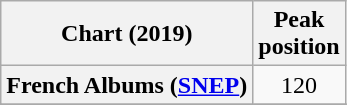<table class="wikitable sortable plainrowheaders" style="text-align:center">
<tr>
<th scope="col">Chart (2019)</th>
<th scope="col">Peak<br>position</th>
</tr>
<tr>
<th scope="row">French Albums (<a href='#'>SNEP</a>)</th>
<td>120</td>
</tr>
<tr>
</tr>
<tr>
</tr>
<tr>
</tr>
<tr>
</tr>
<tr>
</tr>
</table>
